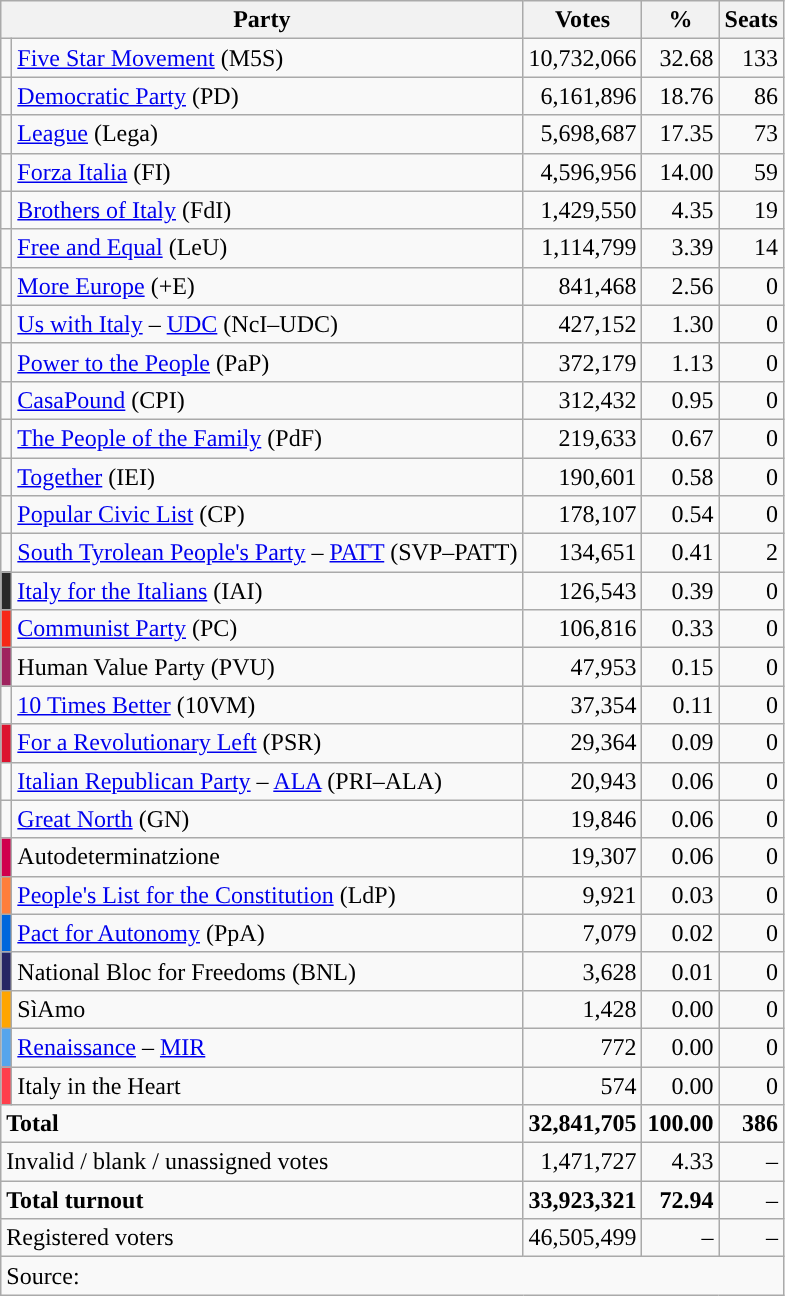<table class="wikitable" style="text-align:right">
<tr>
<th colspan=2>Party</th>
<th>Votes</th>
<th>%</th>
<th>Seats</th>
</tr>
<tr>
<td></td>
<td style="text-align:left;"><a href='#'>Five Star Movement</a> (M5S)</td>
<td style="text-align:right;">10,732,066</td>
<td style="text-align:right;">32.68</td>
<td style="text-align:right;">133</td>
</tr>
<tr>
<td></td>
<td style="text-align:left;"><a href='#'>Democratic Party</a> (PD)</td>
<td style="text-align:right;">6,161,896</td>
<td style="text-align:right;">18.76</td>
<td style="text-align:right;">86</td>
</tr>
<tr>
<td></td>
<td style="text-align:left;"><a href='#'>League</a> (Lega)</td>
<td style="text-align:right;">5,698,687</td>
<td style="text-align:right;">17.35</td>
<td style="text-align:right;">73</td>
</tr>
<tr>
<td></td>
<td style="text-align:left;"><a href='#'>Forza Italia</a> (FI)</td>
<td style="text-align:right;">4,596,956</td>
<td style="text-align:right;">14.00</td>
<td style="text-align:right;">59</td>
</tr>
<tr>
<td></td>
<td style="text-align:left;"><a href='#'>Brothers of Italy</a> (FdI)</td>
<td style="text-align:right;">1,429,550</td>
<td style="text-align:right;">4.35</td>
<td style="text-align:right;">19</td>
</tr>
<tr>
<td></td>
<td style="text-align:left;"><a href='#'>Free and Equal</a> (LeU)</td>
<td style="text-align:right;">1,114,799</td>
<td style="text-align:right;">3.39</td>
<td style="text-align:right;">14</td>
</tr>
<tr>
<td></td>
<td style="text-align:left;"><a href='#'>More Europe</a> (+E)</td>
<td style="text-align:right;">841,468</td>
<td style="text-align:right;">2.56</td>
<td style="text-align:right;">0</td>
</tr>
<tr>
<td></td>
<td style="text-align:left;"><a href='#'>Us with Italy</a> – <a href='#'>UDC</a> (NcI–UDC)</td>
<td style="text-align:right;">427,152</td>
<td style="text-align:right;">1.30</td>
<td style="text-align:right;">0</td>
</tr>
<tr>
<td></td>
<td style="text-align:left;"><a href='#'>Power to the People</a> (PaP)</td>
<td style="text-align:right;">372,179</td>
<td style="text-align:right;">1.13</td>
<td style="text-align:right;">0</td>
</tr>
<tr>
<td></td>
<td style="text-align:left;"><a href='#'>CasaPound</a> (CPI)</td>
<td style="text-align:right;">312,432</td>
<td style="text-align:right;">0.95</td>
<td style="text-align:right;">0</td>
</tr>
<tr>
<td style="background:"></td>
<td style="text-align:left;"><a href='#'>The People of the Family</a> (PdF)</td>
<td style="text-align:right;">219,633</td>
<td style="text-align:right;">0.67</td>
<td style="text-align:right;">0</td>
</tr>
<tr>
<td></td>
<td style="text-align:left;"><a href='#'>Together</a> (IEI)</td>
<td style="text-align:right;">190,601</td>
<td style="text-align:right;">0.58</td>
<td style="text-align:right;">0</td>
</tr>
<tr>
<td></td>
<td style="text-align:left;"><a href='#'>Popular Civic List</a> (CP)</td>
<td style="text-align:right;">178,107</td>
<td style="text-align:right;">0.54</td>
<td style="text-align:right;">0</td>
</tr>
<tr>
<td></td>
<td style="text-align:left;"><a href='#'>South Tyrolean People's Party</a> – <a href='#'>PATT</a> (SVP–PATT)</td>
<td style="text-align:right;">134,651</td>
<td style="text-align:right;">0.41</td>
<td style="text-align:right;">2</td>
</tr>
<tr>
<td style="background:#282828;"></td>
<td style="text-align:left;"><a href='#'>Italy for the Italians</a> (IAI)</td>
<td style="text-align:right;">126,543</td>
<td style="text-align:right;">0.39</td>
<td style="text-align:right;">0</td>
</tr>
<tr>
<td style="background:#f62817;"></td>
<td style="text-align:left;"><a href='#'>Communist Party</a> (PC)</td>
<td style="text-align:right;">106,816</td>
<td style="text-align:right;">0.33</td>
<td style="text-align:right;">0</td>
</tr>
<tr>
<td style="background:#9F235F;"></td>
<td style="text-align:left;">Human Value Party (PVU)</td>
<td style="text-align:right;">47,953</td>
<td style="text-align:right;">0.15</td>
<td style="text-align:right;">0</td>
</tr>
<tr>
<td></td>
<td style="text-align:left;"><a href='#'>10 Times Better</a> (10VM)</td>
<td style="text-align:right;">37,354</td>
<td style="text-align:right;">0.11</td>
<td style="text-align:right;">0</td>
</tr>
<tr>
<td style="background:#dc142f;"></td>
<td style="text-align:left;"><a href='#'>For a Revolutionary Left</a> (PSR)</td>
<td style="text-align:right;">29,364</td>
<td style="text-align:right;">0.09</td>
<td style="text-align:right;">0</td>
</tr>
<tr>
<td></td>
<td style="text-align:left;"><a href='#'>Italian Republican Party</a> – <a href='#'>ALA</a> (PRI–ALA)</td>
<td style="text-align:right;">20,943</td>
<td style="text-align:right;">0.06</td>
<td style="text-align:right;">0</td>
</tr>
<tr>
<td style="background:"></td>
<td style="text-align:left;"><a href='#'>Great North</a> (GN)</td>
<td style="text-align:right;">19,846</td>
<td style="text-align:right;">0.06</td>
<td style="text-align:right;">0</td>
</tr>
<tr>
<td style="background:#D0004D;"></td>
<td style="text-align:left;">Autodeterminatzione</td>
<td style="text-align:right;">19,307</td>
<td style="text-align:right;">0.06</td>
<td style="text-align:right;">0</td>
</tr>
<tr>
<td style="background:#ff7e3b;"></td>
<td style="text-align:left;"><a href='#'>People's List for the Constitution</a> (LdP)</td>
<td style="text-align:right;">9,921</td>
<td style="text-align:right;">0.03</td>
<td style="text-align:right;">0</td>
</tr>
<tr>
<td style="background:#0067DC;"></td>
<td style="text-align:left;"><a href='#'>Pact for Autonomy</a> (PpA)</td>
<td style="text-align:right;">7,079</td>
<td style="text-align:right;">0.02</td>
<td style="text-align:right;">0</td>
</tr>
<tr>
<td style="background:#272764;"></td>
<td style="text-align:left;">National Bloc for Freedoms (BNL)</td>
<td style="text-align:right;">3,628</td>
<td style="text-align:right;">0.01</td>
<td style="text-align:right;">0</td>
</tr>
<tr>
<td style="background:orange;"></td>
<td style="text-align:left;">SìAmo</td>
<td style="text-align:right;">1,428</td>
<td style="text-align:right;">0.00</td>
<td style="text-align:right;">0</td>
</tr>
<tr>
<td style="background:#56A5EC;"></td>
<td style="text-align:left;"><a href='#'>Renaissance</a> – <a href='#'>MIR</a></td>
<td style="text-align:right;">772</td>
<td style="text-align:right;">0.00</td>
<td style="text-align:right;">0</td>
</tr>
<tr>
<td style="background:#FF3F4C;"></td>
<td style="text-align:left;">Italy in the Heart</td>
<td style="text-align:right;">574</td>
<td style="text-align:right;">0.00</td>
<td style="text-align:right;">0</td>
</tr>
<tr>
<td style="text-align:left;" colspan="2"><strong>Total</strong></td>
<td style="text-align:right;"><strong>32,841,705</strong></td>
<td style="text-align:right;"><strong>100.00</strong></td>
<td style="text-align:right;"><strong>386</strong></td>
</tr>
<tr>
<td style="text-align:left;" colspan="2">Invalid / blank / unassigned votes</td>
<td>1,471,727</td>
<td>4.33</td>
<td>–</td>
</tr>
<tr>
<td style="text-align:left;" colspan="2"><strong>Total turnout</strong></td>
<td><strong>33,923,321</strong></td>
<td><strong>72.94</strong></td>
<td>–</td>
</tr>
<tr>
<td style="text-align:left;" colspan="2">Registered voters</td>
<td>46,505,499</td>
<td>–</td>
<td>–</td>
</tr>
<tr>
<td style="text-align:left;" colspan="7">Source: </td>
</tr>
</table>
